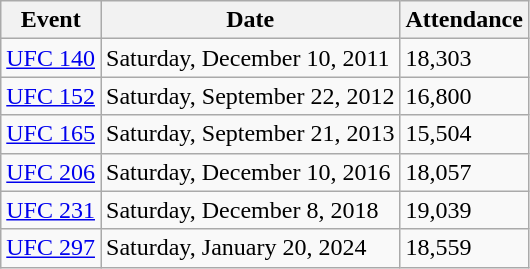<table class="wikitable">
<tr>
<th>Event</th>
<th>Date</th>
<th>Attendance</th>
</tr>
<tr>
<td><a href='#'>UFC 140</a></td>
<td>Saturday, December 10, 2011</td>
<td>18,303</td>
</tr>
<tr>
<td><a href='#'>UFC 152</a></td>
<td>Saturday, September 22, 2012</td>
<td>16,800</td>
</tr>
<tr>
<td><a href='#'>UFC 165</a></td>
<td>Saturday, September 21, 2013</td>
<td>15,504</td>
</tr>
<tr>
<td><a href='#'>UFC 206</a></td>
<td>Saturday, December 10, 2016</td>
<td>18,057</td>
</tr>
<tr>
<td><a href='#'>UFC 231</a></td>
<td>Saturday, December 8, 2018</td>
<td>19,039</td>
</tr>
<tr>
<td><a href='#'>UFC 297</a></td>
<td>Saturday, January 20, 2024</td>
<td>18,559</td>
</tr>
</table>
